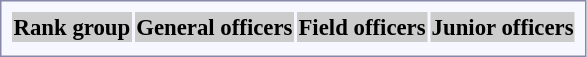<table style="border:1px solid #8888aa; background-color:#f7f8ff; padding:5px; font-size:95%; margin: 0px 12px 12px 0px;">
<tr style="background-color:#CCCCCC;">
<th>Rank group</th>
<th colspan=10>General officers</th>
<th colspan=6>Field officers</th>
<th colspan=8>Junior officers</th>
</tr>
<tr style="text-align:center;">
</tr>
</table>
